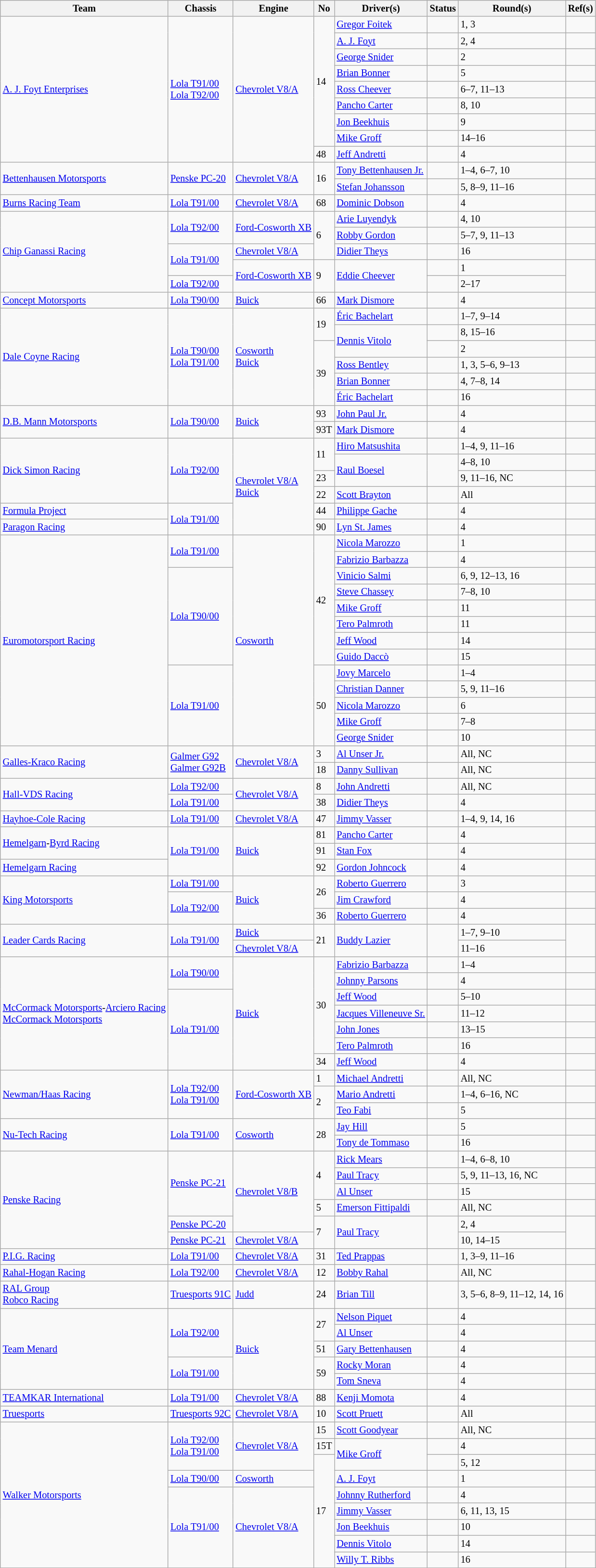<table class="wikitable" style="font-size: 85%;">
<tr>
<th>Team</th>
<th>Chassis</th>
<th>Engine</th>
<th>No</th>
<th>Driver(s)</th>
<th>Status</th>
<th>Round(s)</th>
<th>Ref(s)</th>
</tr>
<tr>
<td rowspan="9"><a href='#'>A. J. Foyt Enterprises</a></td>
<td rowspan="9"><a href='#'>Lola T91/00</a><br><a href='#'>Lola T92/00</a></td>
<td rowspan="9"><a href='#'>Chevrolet V8/A</a></td>
<td rowspan="8">14</td>
<td> <a href='#'>Gregor Foitek</a></td>
<td align="center"><strong></strong></td>
<td>1, 3</td>
<td></td>
</tr>
<tr>
<td> <a href='#'>A. J. Foyt</a></td>
<td></td>
<td>2, 4</td>
<td></td>
</tr>
<tr>
<td> <a href='#'>George Snider</a></td>
<td></td>
<td>2</td>
<td></td>
</tr>
<tr>
<td> <a href='#'>Brian Bonner</a></td>
<td align="center"><strong></strong></td>
<td>5</td>
<td></td>
</tr>
<tr>
<td> <a href='#'>Ross Cheever</a></td>
<td align="center"><strong></strong></td>
<td>6–7, 11–13</td>
<td></td>
</tr>
<tr>
<td> <a href='#'>Pancho Carter</a></td>
<td></td>
<td>8, 10</td>
<td></td>
</tr>
<tr>
<td> <a href='#'>Jon Beekhuis</a></td>
<td></td>
<td>9</td>
<td></td>
</tr>
<tr>
<td> <a href='#'>Mike Groff</a></td>
<td></td>
<td>14–16</td>
<td></td>
</tr>
<tr>
<td>48</td>
<td> <a href='#'>Jeff Andretti</a></td>
<td></td>
<td>4</td>
<td></td>
</tr>
<tr>
<td rowspan="2"><a href='#'>Bettenhausen Motorsports</a></td>
<td rowspan="2"><a href='#'>Penske PC-20</a></td>
<td rowspan="2"><a href='#'>Chevrolet V8/A</a></td>
<td rowspan="2">16</td>
<td> <a href='#'>Tony Bettenhausen Jr.</a></td>
<td></td>
<td>1–4, 6–7, 10</td>
<td></td>
</tr>
<tr>
<td> <a href='#'>Stefan Johansson</a></td>
<td align="center"><strong></strong></td>
<td>5, 8–9, 11–16</td>
<td></td>
</tr>
<tr>
<td><a href='#'>Burns Racing Team</a></td>
<td><a href='#'>Lola T91/00</a></td>
<td><a href='#'>Chevrolet V8/A</a></td>
<td>68</td>
<td> <a href='#'>Dominic Dobson</a></td>
<td></td>
<td>4</td>
<td></td>
</tr>
<tr>
<td rowspan="5"><a href='#'>Chip Ganassi Racing</a></td>
<td rowspan="2"><a href='#'>Lola T92/00</a></td>
<td rowspan="2"><a href='#'>Ford-Cosworth XB</a></td>
<td rowspan="3">6</td>
<td> <a href='#'>Arie Luyendyk</a></td>
<td></td>
<td>4, 10</td>
<td></td>
</tr>
<tr>
<td> <a href='#'>Robby Gordon</a></td>
<td align="center"><strong></strong></td>
<td>5–7, 9, 11–13</td>
<td></td>
</tr>
<tr>
<td rowspan="2"><a href='#'>Lola T91/00</a></td>
<td><a href='#'>Chevrolet V8/A</a></td>
<td> <a href='#'>Didier Theys</a></td>
<td></td>
<td>16</td>
<td></td>
</tr>
<tr>
<td rowspan="2"><a href='#'>Ford-Cosworth XB</a></td>
<td rowspan="2">9</td>
<td rowspan="2"> <a href='#'>Eddie Cheever</a></td>
<td></td>
<td>1</td>
<td rowspan="2"></td>
</tr>
<tr>
<td><a href='#'>Lola T92/00</a></td>
<td></td>
<td>2–17</td>
</tr>
<tr>
<td><a href='#'>Concept Motorsports</a></td>
<td><a href='#'>Lola T90/00</a></td>
<td><a href='#'>Buick</a></td>
<td>66</td>
<td> <a href='#'>Mark Dismore</a></td>
<td align="center"><strong></strong></td>
<td>4</td>
<td></td>
</tr>
<tr>
<td rowspan="6"><a href='#'>Dale Coyne Racing</a></td>
<td rowspan="6"><a href='#'>Lola T90/00</a><br><a href='#'>Lola T91/00</a></td>
<td rowspan="6"><a href='#'>Cosworth</a><br><a href='#'>Buick</a></td>
<td rowspan="2">19</td>
<td> <a href='#'>Éric Bachelart</a></td>
<td align="center"><strong></strong></td>
<td>1–7, 9–14</td>
<td></td>
</tr>
<tr>
<td rowspan="2"> <a href='#'>Dennis Vitolo</a></td>
<td></td>
<td>8, 15–16</td>
<td></td>
</tr>
<tr>
<td rowspan="4">39</td>
<td></td>
<td>2</td>
<td></td>
</tr>
<tr>
<td> <a href='#'>Ross Bentley</a></td>
<td align="center"><strong></strong></td>
<td>1, 3, 5–6, 9–13</td>
<td></td>
</tr>
<tr>
<td> <a href='#'>Brian Bonner</a></td>
<td align="center"><strong></strong></td>
<td>4, 7–8, 14</td>
<td></td>
</tr>
<tr>
<td> <a href='#'>Éric Bachelart</a></td>
<td align="center"><strong></strong></td>
<td>16</td>
<td></td>
</tr>
<tr>
<td rowspan="2"><a href='#'>D.B. Mann Motorsports</a></td>
<td rowspan="2"><a href='#'>Lola T90/00</a></td>
<td rowspan="2"><a href='#'>Buick</a></td>
<td>93</td>
<td> <a href='#'>John Paul Jr.</a></td>
<td></td>
<td>4</td>
<td></td>
</tr>
<tr>
<td>93T</td>
<td> <a href='#'>Mark Dismore</a></td>
<td align="center"><strong></strong></td>
<td>4</td>
<td></td>
</tr>
<tr>
<td rowspan="4"><a href='#'>Dick Simon Racing</a></td>
<td rowspan="4"><a href='#'>Lola T92/00</a></td>
<td rowspan="6"><a href='#'>Chevrolet V8/A</a><br><a href='#'>Buick</a></td>
<td rowspan="2">11</td>
<td> <a href='#'>Hiro Matsushita</a></td>
<td></td>
<td>1–4, 9, 11–16</td>
<td></td>
</tr>
<tr>
<td rowspan="2"> <a href='#'>Raul Boesel</a></td>
<td rowspan="2"></td>
<td>4–8, 10</td>
<td></td>
</tr>
<tr>
<td>23</td>
<td>9, 11–16, NC</td>
<td></td>
</tr>
<tr>
<td>22</td>
<td> <a href='#'>Scott Brayton</a></td>
<td></td>
<td>All</td>
<td></td>
</tr>
<tr>
<td><a href='#'>Formula Project</a></td>
<td rowspan="2"><a href='#'>Lola T91/00</a></td>
<td>44</td>
<td> <a href='#'>Philippe Gache</a></td>
<td align="center"><strong></strong></td>
<td>4</td>
<td></td>
</tr>
<tr>
<td><a href='#'>Paragon Racing</a></td>
<td>90</td>
<td> <a href='#'>Lyn St. James</a></td>
<td align="center"><strong></strong></td>
<td>4</td>
<td></td>
</tr>
<tr>
<td rowspan="13"><a href='#'>Euromotorsport Racing</a></td>
<td rowspan="2"><a href='#'>Lola T91/00</a></td>
<td rowspan="13"><a href='#'>Cosworth</a></td>
<td rowspan="8">42</td>
<td> <a href='#'>Nicola Marozzo</a></td>
<td align="center"><strong></strong></td>
<td>1</td>
<td></td>
</tr>
<tr>
<td> <a href='#'>Fabrizio Barbazza</a></td>
<td></td>
<td>4</td>
<td></td>
</tr>
<tr>
<td rowspan="6"><a href='#'>Lola T90/00</a></td>
<td> <a href='#'>Vinicio Salmi</a></td>
<td align="center"><strong></strong></td>
<td>6, 9, 12–13, 16</td>
<td></td>
</tr>
<tr>
<td> <a href='#'>Steve Chassey</a></td>
<td></td>
<td>7–8, 10</td>
<td></td>
</tr>
<tr>
<td> <a href='#'>Mike Groff</a></td>
<td></td>
<td>11</td>
<td></td>
</tr>
<tr>
<td> <a href='#'>Tero Palmroth</a></td>
<td></td>
<td>11</td>
<td></td>
</tr>
<tr>
<td> <a href='#'>Jeff Wood</a></td>
<td></td>
<td>14</td>
<td></td>
</tr>
<tr>
<td> <a href='#'>Guido Daccò</a></td>
<td></td>
<td>15</td>
<td></td>
</tr>
<tr>
<td rowspan="5"><a href='#'>Lola T91/00</a></td>
<td rowspan="5">50</td>
<td> <a href='#'>Jovy Marcelo</a></td>
<td align="center"><strong></strong></td>
<td>1–4</td>
<td></td>
</tr>
<tr>
<td> <a href='#'>Christian Danner</a></td>
<td align="center"><strong></strong></td>
<td>5, 9, 11–16</td>
<td></td>
</tr>
<tr>
<td> <a href='#'>Nicola Marozzo</a></td>
<td align="center"><strong></strong></td>
<td>6</td>
<td></td>
</tr>
<tr>
<td> <a href='#'>Mike Groff</a></td>
<td></td>
<td>7–8</td>
<td></td>
</tr>
<tr>
<td> <a href='#'>George Snider</a></td>
<td></td>
<td>10</td>
<td></td>
</tr>
<tr>
<td rowspan="2"><a href='#'>Galles-Kraco Racing</a></td>
<td rowspan="2"><a href='#'>Galmer G92</a><br><a href='#'>Galmer G92B</a></td>
<td rowspan="2"><a href='#'>Chevrolet V8/A</a></td>
<td>3</td>
<td> <a href='#'>Al Unser Jr.</a></td>
<td></td>
<td>All, NC</td>
<td></td>
</tr>
<tr>
<td>18</td>
<td> <a href='#'>Danny Sullivan</a></td>
<td></td>
<td>All, NC</td>
<td></td>
</tr>
<tr>
<td rowspan="2"><a href='#'>Hall-VDS Racing</a></td>
<td><a href='#'>Lola T92/00</a></td>
<td rowspan="2"><a href='#'>Chevrolet V8/A</a></td>
<td>8</td>
<td> <a href='#'>John Andretti</a></td>
<td></td>
<td>All, NC</td>
<td></td>
</tr>
<tr>
<td><a href='#'>Lola T91/00</a></td>
<td>38</td>
<td> <a href='#'>Didier Theys</a></td>
<td></td>
<td>4</td>
<td></td>
</tr>
<tr>
<td><a href='#'>Hayhoe-Cole Racing</a></td>
<td><a href='#'>Lola T91/00</a></td>
<td><a href='#'>Chevrolet V8/A</a></td>
<td>47</td>
<td> <a href='#'>Jimmy Vasser</a></td>
<td align="center"><strong></strong></td>
<td>1–4, 9, 14, 16</td>
<td></td>
</tr>
<tr>
<td rowspan="2"><a href='#'>Hemelgarn</a>-<a href='#'>Byrd Racing</a></td>
<td rowspan="3"><a href='#'>Lola T91/00</a></td>
<td rowspan="3"><a href='#'>Buick</a></td>
<td>81</td>
<td> <a href='#'>Pancho Carter</a></td>
<td></td>
<td>4</td>
<td></td>
</tr>
<tr>
<td>91</td>
<td> <a href='#'>Stan Fox</a></td>
<td></td>
<td>4</td>
<td></td>
</tr>
<tr>
<td><a href='#'>Hemelgarn Racing</a></td>
<td>92</td>
<td> <a href='#'>Gordon Johncock</a></td>
<td></td>
<td>4</td>
<td></td>
</tr>
<tr>
<td rowspan="3"><a href='#'>King Motorsports</a></td>
<td><a href='#'>Lola T91/00</a></td>
<td rowspan="3"><a href='#'>Buick</a></td>
<td rowspan="2">26</td>
<td> <a href='#'>Roberto Guerrero</a></td>
<td></td>
<td>3</td>
<td></td>
</tr>
<tr>
<td rowspan="2"><a href='#'>Lola T92/00</a></td>
<td> <a href='#'>Jim Crawford</a></td>
<td></td>
<td>4</td>
<td></td>
</tr>
<tr>
<td>36</td>
<td> <a href='#'>Roberto Guerrero</a></td>
<td></td>
<td>4</td>
<td></td>
</tr>
<tr>
<td rowspan="2"><a href='#'>Leader Cards Racing</a></td>
<td rowspan="2"><a href='#'>Lola T91/00</a></td>
<td><a href='#'>Buick</a></td>
<td rowspan="2">21</td>
<td rowspan="2"> <a href='#'>Buddy Lazier</a></td>
<td rowspan="2"></td>
<td>1–7, 9–10</td>
<td rowspan="2"></td>
</tr>
<tr>
<td><a href='#'>Chevrolet V8/A</a></td>
<td>11–16</td>
</tr>
<tr>
<td rowspan="7"><a href='#'>McCormack Motorsports</a>-<a href='#'>Arciero Racing</a><br><a href='#'>McCormack Motorsports</a></td>
<td rowspan="2"><a href='#'>Lola T90/00</a></td>
<td rowspan="7"><a href='#'>Buick</a></td>
<td rowspan="6">30</td>
<td> <a href='#'>Fabrizio Barbazza</a></td>
<td></td>
<td>1–4</td>
<td></td>
</tr>
<tr>
<td> <a href='#'>Johnny Parsons</a></td>
<td></td>
<td>4</td>
<td></td>
</tr>
<tr>
<td rowspan="5"><a href='#'>Lola T91/00</a></td>
<td> <a href='#'>Jeff Wood</a></td>
<td></td>
<td>5–10</td>
<td></td>
</tr>
<tr>
<td> <a href='#'>Jacques Villeneuve Sr.</a></td>
<td></td>
<td>11–12</td>
<td></td>
</tr>
<tr>
<td> <a href='#'>John Jones</a></td>
<td></td>
<td>13–15</td>
<td></td>
</tr>
<tr>
<td> <a href='#'>Tero Palmroth</a></td>
<td></td>
<td>16</td>
<td></td>
</tr>
<tr>
<td>34</td>
<td> <a href='#'>Jeff Wood</a></td>
<td></td>
<td>4</td>
<td></td>
</tr>
<tr>
<td rowspan="3"><a href='#'>Newman/Haas Racing</a></td>
<td rowspan="3"><a href='#'>Lola T92/00</a><br><a href='#'>Lola T91/00</a></td>
<td rowspan="3"><a href='#'>Ford-Cosworth XB</a></td>
<td>1</td>
<td> <a href='#'>Michael Andretti</a></td>
<td></td>
<td>All, NC</td>
<td></td>
</tr>
<tr>
<td rowspan="2">2</td>
<td> <a href='#'>Mario Andretti</a></td>
<td></td>
<td>1–4, 6–16, NC</td>
<td></td>
</tr>
<tr>
<td> <a href='#'>Teo Fabi</a></td>
<td></td>
<td>5</td>
<td></td>
</tr>
<tr>
<td rowspan="2"><a href='#'>Nu-Tech Racing</a></td>
<td rowspan="2"><a href='#'>Lola T91/00</a></td>
<td rowspan="2"><a href='#'>Cosworth</a></td>
<td rowspan="2">28</td>
<td> <a href='#'>Jay Hill</a></td>
<td align="center"><strong></strong></td>
<td>5</td>
<td></td>
</tr>
<tr>
<td> <a href='#'>Tony de Tommaso</a></td>
<td align="center"><strong></strong></td>
<td>16</td>
<td></td>
</tr>
<tr>
<td rowspan="6"><a href='#'>Penske Racing</a></td>
<td rowspan="4"><a href='#'>Penske PC-21</a></td>
<td rowspan="5"><a href='#'>Chevrolet V8/B</a></td>
<td rowspan="3">4</td>
<td> <a href='#'>Rick Mears</a></td>
<td></td>
<td>1–4, 6–8, 10</td>
<td></td>
</tr>
<tr>
<td> <a href='#'>Paul Tracy</a></td>
<td align="center"><strong></strong></td>
<td>5, 9, 11–13, 16, NC</td>
<td></td>
</tr>
<tr>
<td> <a href='#'>Al Unser</a></td>
<td></td>
<td>15</td>
<td></td>
</tr>
<tr>
<td>5</td>
<td> <a href='#'>Emerson Fittipaldi</a></td>
<td></td>
<td>All, NC</td>
<td></td>
</tr>
<tr>
<td><a href='#'>Penske PC-20</a></td>
<td rowspan="2">7</td>
<td rowspan="2"> <a href='#'>Paul Tracy</a></td>
<td rowspan="2" align="center"><strong></strong></td>
<td>2, 4</td>
<td rowspan="2"></td>
</tr>
<tr>
<td><a href='#'>Penske PC-21</a></td>
<td><a href='#'>Chevrolet V8/A</a></td>
<td>10, 14–15</td>
</tr>
<tr>
<td><a href='#'>P.I.G. Racing</a></td>
<td><a href='#'>Lola T91/00</a></td>
<td><a href='#'>Chevrolet V8/A</a></td>
<td>31</td>
<td> <a href='#'>Ted Prappas</a></td>
<td></td>
<td>1, 3–9, 11–16</td>
<td></td>
</tr>
<tr>
<td><a href='#'>Rahal-Hogan Racing</a></td>
<td><a href='#'>Lola T92/00</a></td>
<td><a href='#'>Chevrolet V8/A</a></td>
<td>12</td>
<td> <a href='#'>Bobby Rahal</a></td>
<td></td>
<td>All, NC</td>
<td></td>
</tr>
<tr>
<td><a href='#'>RAL Group</a><br><a href='#'>Robco Racing</a></td>
<td><a href='#'>Truesports 91C</a></td>
<td><a href='#'>Judd</a></td>
<td>24</td>
<td> <a href='#'>Brian Till</a></td>
<td align="center"><strong></strong></td>
<td>3, 5–6, 8–9, 11–12, 14, 16</td>
<td></td>
</tr>
<tr>
<td rowspan="5"><a href='#'>Team Menard</a></td>
<td rowspan="3"><a href='#'>Lola T92/00</a></td>
<td rowspan="5"><a href='#'>Buick</a></td>
<td rowspan="2">27</td>
<td> <a href='#'>Nelson Piquet</a></td>
<td align="center"><strong></strong></td>
<td>4</td>
<td></td>
</tr>
<tr>
<td> <a href='#'>Al Unser</a></td>
<td></td>
<td>4</td>
<td></td>
</tr>
<tr>
<td>51</td>
<td> <a href='#'>Gary Bettenhausen</a></td>
<td></td>
<td>4</td>
<td></td>
</tr>
<tr>
<td rowspan="2"><a href='#'>Lola T91/00</a></td>
<td rowspan="2">59</td>
<td> <a href='#'>Rocky Moran</a></td>
<td></td>
<td>4</td>
<td></td>
</tr>
<tr>
<td> <a href='#'>Tom Sneva</a></td>
<td></td>
<td>4</td>
<td></td>
</tr>
<tr>
<td><a href='#'>TEAMKAR International</a></td>
<td><a href='#'>Lola T91/00</a></td>
<td><a href='#'>Chevrolet V8/A</a></td>
<td>88</td>
<td> <a href='#'>Kenji Momota</a></td>
<td align="center"><strong></strong></td>
<td>4</td>
<td></td>
</tr>
<tr>
<td><a href='#'>Truesports</a></td>
<td><a href='#'>Truesports 92C</a></td>
<td><a href='#'>Chevrolet V8/A</a></td>
<td>10</td>
<td> <a href='#'>Scott Pruett</a></td>
<td></td>
<td>All</td>
<td></td>
</tr>
<tr>
<td rowspan="9"><a href='#'>Walker Motorsports</a></td>
<td rowspan="3"><a href='#'>Lola T92/00</a><br><a href='#'>Lola T91/00</a></td>
<td rowspan="3"><a href='#'>Chevrolet V8/A</a></td>
<td>15</td>
<td> <a href='#'>Scott Goodyear</a></td>
<td></td>
<td>All, NC</td>
<td></td>
</tr>
<tr>
<td>15T</td>
<td rowspan="2"> <a href='#'>Mike Groff</a></td>
<td></td>
<td>4</td>
<td></td>
</tr>
<tr>
<td rowspan="7">17</td>
<td></td>
<td>5, 12</td>
<td></td>
</tr>
<tr>
<td><a href='#'>Lola T90/00</a></td>
<td><a href='#'>Cosworth</a></td>
<td> <a href='#'>A. J. Foyt</a></td>
<td></td>
<td>1</td>
<td></td>
</tr>
<tr>
<td rowspan="5"><a href='#'>Lola T91/00</a></td>
<td rowspan="5"><a href='#'>Chevrolet V8/A</a></td>
<td> <a href='#'>Johnny Rutherford</a></td>
<td></td>
<td>4</td>
<td></td>
</tr>
<tr>
<td> <a href='#'>Jimmy Vasser</a></td>
<td align="center"><strong></strong></td>
<td>6, 11, 13, 15</td>
<td></td>
</tr>
<tr>
<td> <a href='#'>Jon Beekhuis</a></td>
<td></td>
<td>10</td>
<td></td>
</tr>
<tr>
<td> <a href='#'>Dennis Vitolo</a></td>
<td></td>
<td>14</td>
<td></td>
</tr>
<tr>
<td> <a href='#'>Willy T. Ribbs</a></td>
<td></td>
<td>16</td>
<td></td>
</tr>
<tr>
</tr>
</table>
